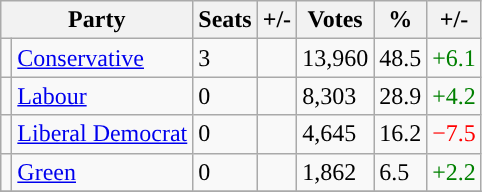<table class="wikitable">
<tr>
<th colspan="2">Party</th>
<th>Seats</th>
<th>+/-</th>
<th>Votes</th>
<th>%</th>
<th>+/-</th>
</tr>
<tr>
<td style="background-color: "></td>
<td><a href='#'>Conservative</a></td>
<td>3</td>
<td></td>
<td>13,960</td>
<td>48.5</td>
<td style="color:green">+6.1</td>
</tr>
<tr>
<td style="background-color: "></td>
<td><a href='#'>Labour</a></td>
<td>0</td>
<td></td>
<td>8,303</td>
<td>28.9</td>
<td style="color:green">+4.2</td>
</tr>
<tr>
<td style="background-color: "></td>
<td><a href='#'>Liberal Democrat</a></td>
<td>0</td>
<td></td>
<td>4,645</td>
<td>16.2</td>
<td style="color:red">−7.5</td>
</tr>
<tr>
<td style="background-color: "></td>
<td><a href='#'>Green</a></td>
<td>0</td>
<td></td>
<td>1,862</td>
<td>6.5</td>
<td style="color:green">+2.2</td>
</tr>
<tr>
</tr>
</table>
